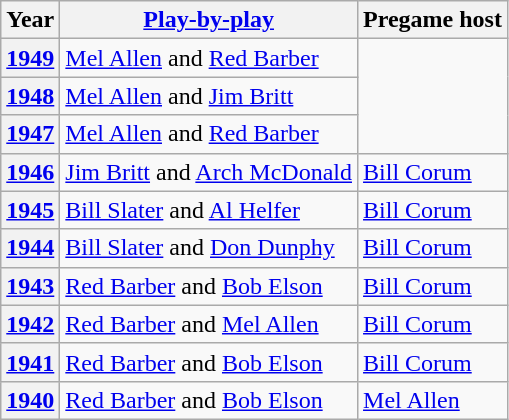<table class="wikitable">
<tr>
<th>Year</th>
<th><a href='#'>Play-by-play</a></th>
<th>Pregame host</th>
</tr>
<tr>
<th><a href='#'>1949</a></th>
<td><a href='#'>Mel Allen</a> and <a href='#'>Red Barber</a></td>
</tr>
<tr>
<th><a href='#'>1948</a></th>
<td><a href='#'>Mel Allen</a> and <a href='#'>Jim Britt</a></td>
</tr>
<tr>
<th><a href='#'>1947</a></th>
<td><a href='#'>Mel Allen</a> and <a href='#'>Red Barber</a></td>
</tr>
<tr>
<th><a href='#'>1946</a></th>
<td><a href='#'>Jim Britt</a> and <a href='#'>Arch McDonald</a></td>
<td><a href='#'>Bill Corum</a></td>
</tr>
<tr>
<th><a href='#'>1945</a></th>
<td><a href='#'>Bill Slater</a> and <a href='#'>Al Helfer</a></td>
<td><a href='#'>Bill Corum</a></td>
</tr>
<tr>
<th><a href='#'>1944</a></th>
<td><a href='#'>Bill Slater</a> and <a href='#'>Don Dunphy</a></td>
<td><a href='#'>Bill Corum</a></td>
</tr>
<tr>
<th><a href='#'>1943</a></th>
<td><a href='#'>Red Barber</a> and <a href='#'>Bob Elson</a></td>
<td><a href='#'>Bill Corum</a></td>
</tr>
<tr>
<th><a href='#'>1942</a></th>
<td><a href='#'>Red Barber</a> and <a href='#'>Mel Allen</a></td>
<td><a href='#'>Bill Corum</a></td>
</tr>
<tr>
<th><a href='#'>1941</a></th>
<td><a href='#'>Red Barber</a> and <a href='#'>Bob Elson</a></td>
<td><a href='#'>Bill Corum</a></td>
</tr>
<tr>
<th><a href='#'>1940</a></th>
<td><a href='#'>Red Barber</a> and <a href='#'>Bob Elson</a></td>
<td><a href='#'>Mel Allen</a></td>
</tr>
</table>
